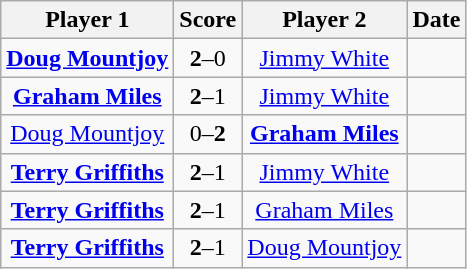<table class="wikitable" style="text-align: center">
<tr>
<th>Player 1</th>
<th>Score</th>
<th>Player 2</th>
<th>Date</th>
</tr>
<tr>
<td> <strong><a href='#'>Doug Mountjoy</a></strong></td>
<td><strong>2</strong>–0</td>
<td> <a href='#'>Jimmy White</a></td>
<td></td>
</tr>
<tr>
<td> <strong><a href='#'>Graham Miles</a></strong></td>
<td><strong>2</strong>–1</td>
<td> <a href='#'>Jimmy White</a></td>
<td></td>
</tr>
<tr>
<td> <a href='#'>Doug Mountjoy</a></td>
<td>0–<strong>2</strong></td>
<td> <strong><a href='#'>Graham Miles</a></strong></td>
<td></td>
</tr>
<tr>
<td> <strong><a href='#'>Terry Griffiths</a></strong></td>
<td><strong>2</strong>–1</td>
<td> <a href='#'>Jimmy White</a></td>
<td></td>
</tr>
<tr>
<td> <strong><a href='#'>Terry Griffiths</a></strong></td>
<td><strong>2</strong>–1</td>
<td> <a href='#'>Graham Miles</a></td>
<td></td>
</tr>
<tr>
<td> <strong><a href='#'>Terry Griffiths</a></strong></td>
<td><strong>2</strong>–1</td>
<td> <a href='#'>Doug Mountjoy</a></td>
<td></td>
</tr>
</table>
